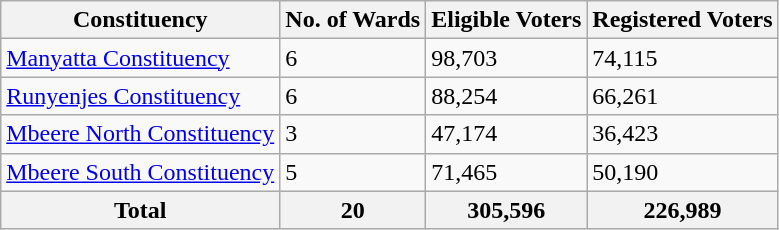<table class="wikitable">
<tr>
<th>Constituency</th>
<th>No. of Wards</th>
<th>Eligible Voters</th>
<th>Registered Voters</th>
</tr>
<tr>
<td><a href='#'>Manyatta Constituency</a></td>
<td>6</td>
<td>98,703</td>
<td>74,115</td>
</tr>
<tr>
<td><a href='#'>Runyenjes Constituency</a></td>
<td>6</td>
<td>88,254</td>
<td>66,261</td>
</tr>
<tr>
<td><a href='#'>Mbeere North Constituency</a></td>
<td>3</td>
<td>47,174</td>
<td>36,423</td>
</tr>
<tr>
<td><a href='#'>Mbeere South Constituency</a></td>
<td>5</td>
<td>71,465</td>
<td>50,190</td>
</tr>
<tr>
<th>Total</th>
<th>20</th>
<th>305,596</th>
<th>226,989</th>
</tr>
</table>
